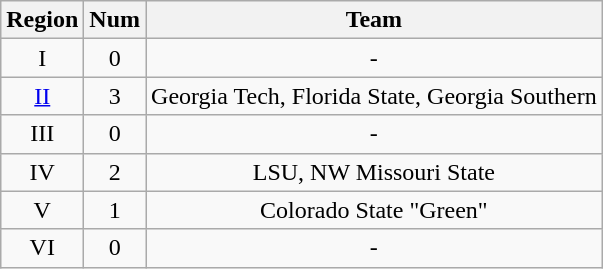<table class="wikitable sortable" style="text-align:center">
<tr>
<th>Region</th>
<th>Num</th>
<th>Team</th>
</tr>
<tr>
<td>I</td>
<td>0</td>
<td>-</td>
</tr>
<tr>
<td><a href='#'>II</a></td>
<td>3</td>
<td>Georgia Tech, Florida State, Georgia Southern</td>
</tr>
<tr>
<td>III</td>
<td>0</td>
<td>-</td>
</tr>
<tr>
<td>IV</td>
<td>2</td>
<td>LSU, NW Missouri State</td>
</tr>
<tr>
<td>V</td>
<td>1</td>
<td>Colorado State "Green"</td>
</tr>
<tr>
<td>VI</td>
<td>0</td>
<td>-</td>
</tr>
</table>
